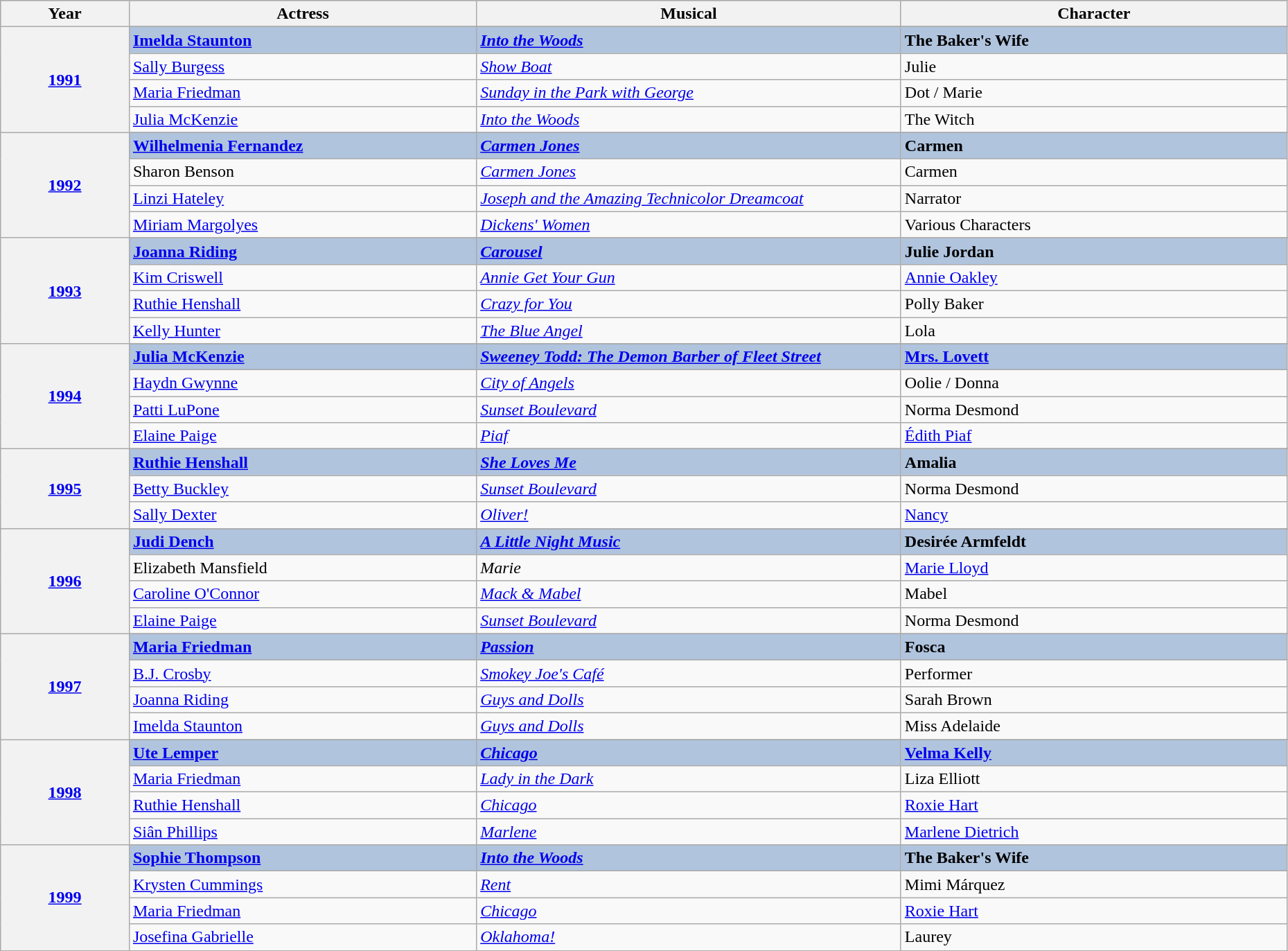<table class="wikitable" style="width:98%;">
<tr style="background:#bebebe;">
<th style="width:10%;">Year</th>
<th style="width:27%;">Actress</th>
<th style="width:33%;">Musical</th>
<th style="width:30%;">Character</th>
</tr>
<tr>
<th rowspan="5" align="center"><a href='#'>1991</a></th>
</tr>
<tr style="background:#B0C4DE">
<td><strong><a href='#'>Imelda Staunton</a></strong></td>
<td><strong><em><a href='#'>Into the Woods</a></em></strong></td>
<td><strong>The Baker's Wife</strong></td>
</tr>
<tr>
<td><a href='#'>Sally Burgess</a></td>
<td><em><a href='#'>Show Boat</a></em></td>
<td>Julie</td>
</tr>
<tr>
<td><a href='#'>Maria Friedman</a></td>
<td><em><a href='#'>Sunday in the Park with George</a></em></td>
<td>Dot / Marie</td>
</tr>
<tr>
<td><a href='#'>Julia McKenzie</a></td>
<td><em><a href='#'>Into the Woods</a></em></td>
<td>The Witch</td>
</tr>
<tr>
<th rowspan="5" align="center"><a href='#'>1992</a></th>
</tr>
<tr style="background:#B0C4DE">
<td><strong><a href='#'>Wilhelmenia Fernandez</a></strong></td>
<td><strong><em><a href='#'>Carmen Jones</a></em></strong></td>
<td><strong>Carmen</strong></td>
</tr>
<tr>
<td>Sharon Benson</td>
<td><em><a href='#'>Carmen Jones</a></em></td>
<td>Carmen</td>
</tr>
<tr>
<td><a href='#'>Linzi Hateley</a></td>
<td><em><a href='#'>Joseph and the Amazing Technicolor Dreamcoat</a></em></td>
<td>Narrator</td>
</tr>
<tr>
<td><a href='#'>Miriam Margolyes</a></td>
<td><em><a href='#'>Dickens' Women</a></em></td>
<td>Various Characters</td>
</tr>
<tr>
<th rowspan="5" align="center"><a href='#'>1993</a></th>
</tr>
<tr style="background:#B0C4DE">
<td><strong><a href='#'>Joanna Riding</a></strong></td>
<td><strong><em><a href='#'>Carousel</a></em></strong></td>
<td><strong>Julie Jordan</strong></td>
</tr>
<tr>
<td><a href='#'>Kim Criswell</a></td>
<td><em><a href='#'>Annie Get Your Gun</a></em></td>
<td><a href='#'>Annie Oakley</a></td>
</tr>
<tr>
<td><a href='#'>Ruthie Henshall</a></td>
<td><em><a href='#'>Crazy for You</a></em></td>
<td>Polly Baker</td>
</tr>
<tr>
<td><a href='#'>Kelly Hunter</a></td>
<td><em><a href='#'>The Blue Angel</a></em></td>
<td>Lola</td>
</tr>
<tr>
<th rowspan="5" align="center"><a href='#'>1994</a></th>
</tr>
<tr style="background:#B0C4DE">
<td><strong><a href='#'>Julia McKenzie</a></strong></td>
<td><strong><em><a href='#'>Sweeney Todd: The Demon Barber of Fleet Street</a></em></strong></td>
<td><strong><a href='#'>Mrs. Lovett</a></strong></td>
</tr>
<tr>
<td><a href='#'>Haydn Gwynne</a></td>
<td><em><a href='#'>City of Angels</a></em></td>
<td>Oolie / Donna</td>
</tr>
<tr>
<td><a href='#'>Patti LuPone</a></td>
<td><em><a href='#'>Sunset Boulevard</a></em></td>
<td>Norma Desmond</td>
</tr>
<tr>
<td><a href='#'>Elaine Paige</a></td>
<td><em><a href='#'>Piaf</a></em></td>
<td><a href='#'>Édith Piaf</a></td>
</tr>
<tr>
<th rowspan="4" align="center"><a href='#'>1995</a></th>
</tr>
<tr style="background:#B0C4DE">
<td><strong><a href='#'>Ruthie Henshall</a></strong></td>
<td><strong><em><a href='#'>She Loves Me</a></em></strong></td>
<td><strong>Amalia</strong></td>
</tr>
<tr>
<td><a href='#'>Betty Buckley</a></td>
<td><em><a href='#'>Sunset Boulevard</a></em></td>
<td>Norma Desmond</td>
</tr>
<tr>
<td><a href='#'>Sally Dexter</a></td>
<td><em><a href='#'>Oliver!</a></em></td>
<td><a href='#'>Nancy</a></td>
</tr>
<tr>
<th rowspan="5" align="center"><a href='#'>1996</a></th>
</tr>
<tr style="background:#B0C4DE">
<td><strong><a href='#'>Judi Dench</a></strong></td>
<td><strong><em><a href='#'>A Little Night Music</a></em></strong></td>
<td><strong>Desirée Armfeldt</strong></td>
</tr>
<tr>
<td>Elizabeth Mansfield</td>
<td><em>Marie</em></td>
<td><a href='#'>Marie Lloyd</a></td>
</tr>
<tr>
<td><a href='#'>Caroline O'Connor</a></td>
<td><em><a href='#'>Mack & Mabel</a></em></td>
<td>Mabel</td>
</tr>
<tr>
<td><a href='#'>Elaine Paige</a></td>
<td><em><a href='#'>Sunset Boulevard</a></em></td>
<td>Norma Desmond</td>
</tr>
<tr>
<th rowspan="5" align="center"><a href='#'>1997</a></th>
</tr>
<tr style="background:#B0C4DE">
<td><strong><a href='#'>Maria Friedman</a></strong></td>
<td><strong><em><a href='#'>Passion</a></em></strong></td>
<td><strong>Fosca</strong></td>
</tr>
<tr>
<td><a href='#'>B.J. Crosby</a></td>
<td><em><a href='#'>Smokey Joe's Café</a></em></td>
<td>Performer</td>
</tr>
<tr>
<td><a href='#'>Joanna Riding</a></td>
<td><em><a href='#'>Guys and Dolls</a></em></td>
<td>Sarah Brown</td>
</tr>
<tr>
<td><a href='#'>Imelda Staunton</a></td>
<td><em><a href='#'>Guys and Dolls</a></em></td>
<td>Miss Adelaide</td>
</tr>
<tr>
<th rowspan="5" align="center"><a href='#'>1998</a></th>
</tr>
<tr style="background:#B0C4DE">
<td><strong><a href='#'>Ute Lemper</a></strong></td>
<td><strong><em><a href='#'>Chicago</a></em></strong></td>
<td><strong><a href='#'>Velma Kelly</a></strong></td>
</tr>
<tr>
<td><a href='#'>Maria Friedman</a></td>
<td><em><a href='#'>Lady in the Dark</a></em></td>
<td>Liza Elliott</td>
</tr>
<tr>
<td><a href='#'>Ruthie Henshall</a></td>
<td><em><a href='#'>Chicago</a></em></td>
<td><a href='#'>Roxie Hart</a></td>
</tr>
<tr>
<td><a href='#'>Siân Phillips</a></td>
<td><em><a href='#'>Marlene</a></em></td>
<td><a href='#'>Marlene Dietrich</a></td>
</tr>
<tr>
<th rowspan="5" align="center"><a href='#'>1999</a></th>
</tr>
<tr style="background:#B0C4DE">
<td><strong><a href='#'>Sophie Thompson</a></strong></td>
<td><strong><em><a href='#'>Into the Woods</a></em></strong></td>
<td><strong>The Baker's Wife</strong></td>
</tr>
<tr>
<td><a href='#'>Krysten Cummings</a></td>
<td><em><a href='#'>Rent</a></em></td>
<td>Mimi Márquez</td>
</tr>
<tr>
<td><a href='#'>Maria Friedman</a></td>
<td><em><a href='#'>Chicago</a></em></td>
<td><a href='#'>Roxie Hart</a></td>
</tr>
<tr>
<td><a href='#'>Josefina Gabrielle</a></td>
<td><em><a href='#'>Oklahoma!</a></em></td>
<td>Laurey</td>
</tr>
</table>
